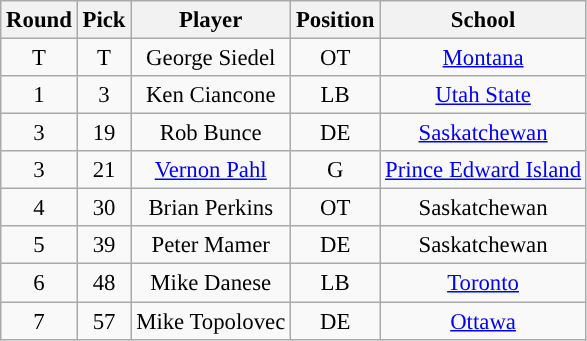<table class="wikitable" style="font-size: 95%;">
<tr>
<th scope="col">Round</th>
<th scope="col">Pick</th>
<th scope="col">Player</th>
<th scope="col">Position</th>
<th scope="col">School</th>
</tr>
<tr align="center">
<td align=center>T</td>
<td>T</td>
<td>George Siedel</td>
<td>OT</td>
<td><a href='#'>Montana</a></td>
</tr>
<tr align="center">
<td align=center>1</td>
<td>3</td>
<td>Ken Ciancone</td>
<td>LB</td>
<td><a href='#'>Utah State</a></td>
</tr>
<tr align="center">
<td align=center>3</td>
<td>19</td>
<td>Rob Bunce</td>
<td>DE</td>
<td><a href='#'>Saskatchewan</a></td>
</tr>
<tr align="center">
<td align=center>3</td>
<td>21</td>
<td><a href='#'>Vernon Pahl</a></td>
<td>G</td>
<td><a href='#'>Prince Edward Island</a></td>
</tr>
<tr align="center">
<td align=center>4</td>
<td>30</td>
<td>Brian Perkins</td>
<td>OT</td>
<td>Saskatchewan</td>
</tr>
<tr align="center">
<td align=center>5</td>
<td>39</td>
<td>Peter Mamer</td>
<td>DE</td>
<td>Saskatchewan</td>
</tr>
<tr align="center">
<td align=center>6</td>
<td>48</td>
<td>Mike Danese</td>
<td>LB</td>
<td><a href='#'>Toronto</a></td>
</tr>
<tr align="center">
<td align=center>7</td>
<td>57</td>
<td>Mike Topolovec</td>
<td>DE</td>
<td><a href='#'>Ottawa</a></td>
</tr>
</table>
